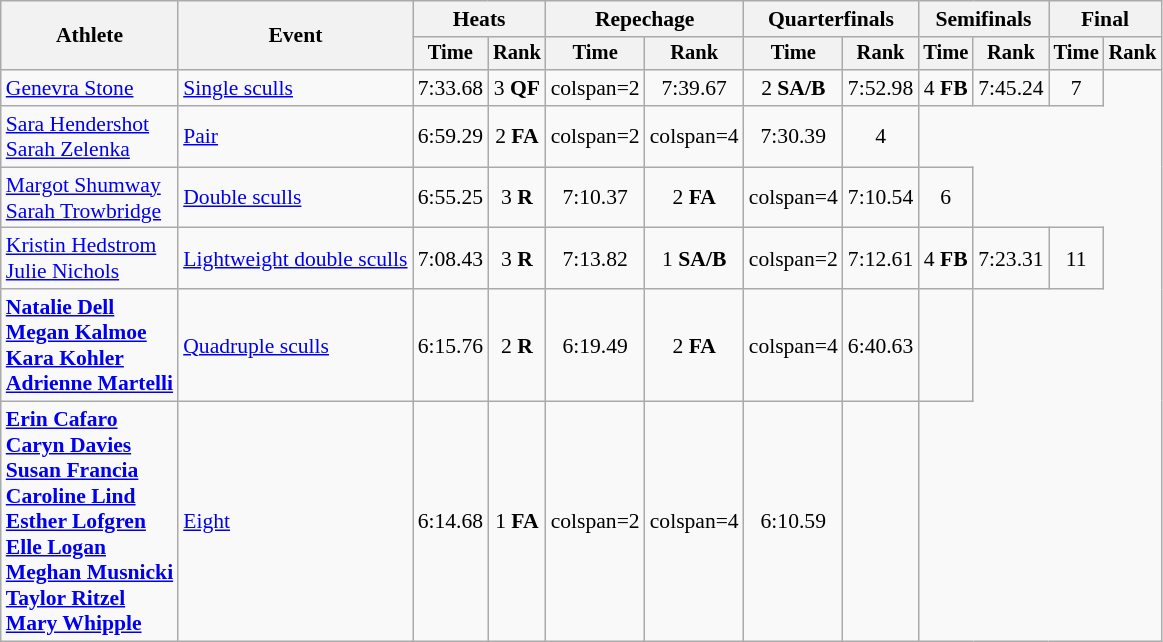<table class=wikitable style=font-size:90%;text-align:center>
<tr>
<th rowspan=2>Athlete</th>
<th rowspan=2>Event</th>
<th colspan=2>Heats</th>
<th colspan=2>Repechage</th>
<th colspan=2>Quarterfinals</th>
<th colspan=2>Semifinals</th>
<th colspan=2>Final</th>
</tr>
<tr style=font-size:95%>
<th>Time</th>
<th>Rank</th>
<th>Time</th>
<th>Rank</th>
<th>Time</th>
<th>Rank</th>
<th>Time</th>
<th>Rank</th>
<th>Time</th>
<th>Rank</th>
</tr>
<tr>
<td align=left><a href='#'>Genevra Stone</a></td>
<td align=left><a href='#'>Single sculls</a></td>
<td>7:33.68</td>
<td>3 <strong>QF</strong></td>
<td>colspan=2 </td>
<td>7:39.67</td>
<td>2 <strong>SA/B</strong></td>
<td>7:52.98</td>
<td>4 <strong>FB</strong></td>
<td>7:45.24</td>
<td>7</td>
</tr>
<tr>
<td align=left><a href='#'>Sara Hendershot</a><br><a href='#'>Sarah Zelenka</a></td>
<td align=left><a href='#'>Pair</a></td>
<td>6:59.29</td>
<td>2 <strong>FA</strong></td>
<td>colspan=2 </td>
<td>colspan=4 </td>
<td>7:30.39</td>
<td>4</td>
</tr>
<tr>
<td align=left><a href='#'>Margot Shumway</a><br><a href='#'>Sarah Trowbridge</a></td>
<td align=left><a href='#'>Double sculls</a></td>
<td>6:55.25</td>
<td>3 <strong>R</strong></td>
<td>7:10.37</td>
<td>2 <strong>FA</strong></td>
<td>colspan=4 </td>
<td>7:10.54</td>
<td>6</td>
</tr>
<tr>
<td align=left><a href='#'>Kristin Hedstrom</a><br><a href='#'>Julie Nichols</a></td>
<td align=left><a href='#'>Lightweight double sculls</a></td>
<td>7:08.43</td>
<td>3 <strong>R</strong></td>
<td>7:13.82</td>
<td>1 <strong>SA/B</strong></td>
<td>colspan=2 </td>
<td>7:12.61</td>
<td>4 <strong>FB</strong></td>
<td>7:23.31</td>
<td>11</td>
</tr>
<tr>
<td align=left><strong><a href='#'>Natalie Dell</a><br><a href='#'>Megan Kalmoe</a><br><a href='#'>Kara Kohler</a><br><a href='#'>Adrienne Martelli</a></strong></td>
<td align=left><a href='#'>Quadruple sculls</a></td>
<td>6:15.76</td>
<td>2 <strong>R</strong></td>
<td>6:19.49</td>
<td>2 <strong>FA</strong></td>
<td>colspan=4 </td>
<td>6:40.63</td>
<td></td>
</tr>
<tr>
<td align=left><strong><a href='#'>Erin Cafaro</a><br><a href='#'>Caryn Davies</a><br><a href='#'>Susan Francia</a><br><a href='#'>Caroline Lind</a><br><a href='#'>Esther Lofgren</a><br><a href='#'>Elle Logan</a><br><a href='#'>Meghan Musnicki</a><br><a href='#'>Taylor Ritzel</a><br><a href='#'>Mary Whipple</a></strong></td>
<td align=left><a href='#'>Eight</a></td>
<td>6:14.68</td>
<td>1 <strong>FA</strong></td>
<td>colspan=2 </td>
<td>colspan=4 </td>
<td>6:10.59</td>
<td></td>
</tr>
</table>
